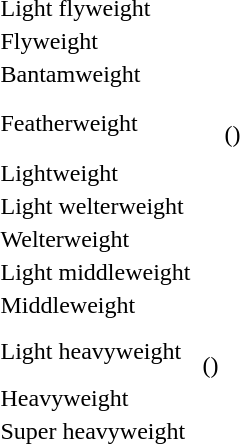<table>
<tr>
<td rowspan=2>Light flyweight <br> </td>
<td rowspan=2></td>
<td rowspan=2></td>
<td></td>
</tr>
<tr>
<td></td>
</tr>
<tr>
<td rowspan=2>Flyweight <br> </td>
<td rowspan=2></td>
<td rowspan=2></td>
<td></td>
</tr>
<tr>
<td></td>
</tr>
<tr>
<td rowspan=2>Bantamweight <br> </td>
<td rowspan=2></td>
<td rowspan=2></td>
<td></td>
</tr>
<tr>
<td></td>
</tr>
<tr>
<td rowspan=2>Featherweight <br> </td>
<td rowspan=2></td>
<td rowspan=2></td>
<td> <br> ()</td>
</tr>
<tr>
<td></td>
</tr>
<tr>
<td rowspan=2>Lightweight <br> </td>
<td rowspan=2></td>
<td rowspan=2></td>
<td></td>
</tr>
<tr>
<td></td>
</tr>
<tr>
<td rowspan=2>Light welterweight <br> </td>
<td rowspan=2></td>
<td rowspan=2></td>
<td></td>
</tr>
<tr>
<td></td>
</tr>
<tr>
<td rowspan=2>Welterweight <br> </td>
<td rowspan=2></td>
<td rowspan=2></td>
<td></td>
</tr>
<tr>
<td></td>
</tr>
<tr>
<td rowspan=2>Light middleweight <br> </td>
<td rowspan=2></td>
<td rowspan=2></td>
<td></td>
</tr>
<tr>
<td></td>
</tr>
<tr>
<td rowspan=2>Middleweight <br> </td>
<td rowspan=2></td>
<td rowspan=2></td>
<td></td>
</tr>
<tr>
<td></td>
</tr>
<tr>
<td rowspan=2>Light heavyweight <br> </td>
<td rowspan=2></td>
<td rowspan=2> <br> ()</td>
<td></td>
</tr>
<tr>
<td></td>
</tr>
<tr>
<td rowspan=2>Heavyweight <br> </td>
<td rowspan=2></td>
<td rowspan=2></td>
<td></td>
</tr>
<tr>
<td></td>
</tr>
<tr>
<td rowspan=2>Super heavyweight <br> </td>
<td rowspan=2></td>
<td rowspan=2></td>
<td></td>
</tr>
<tr>
<td></td>
</tr>
<tr>
</tr>
</table>
